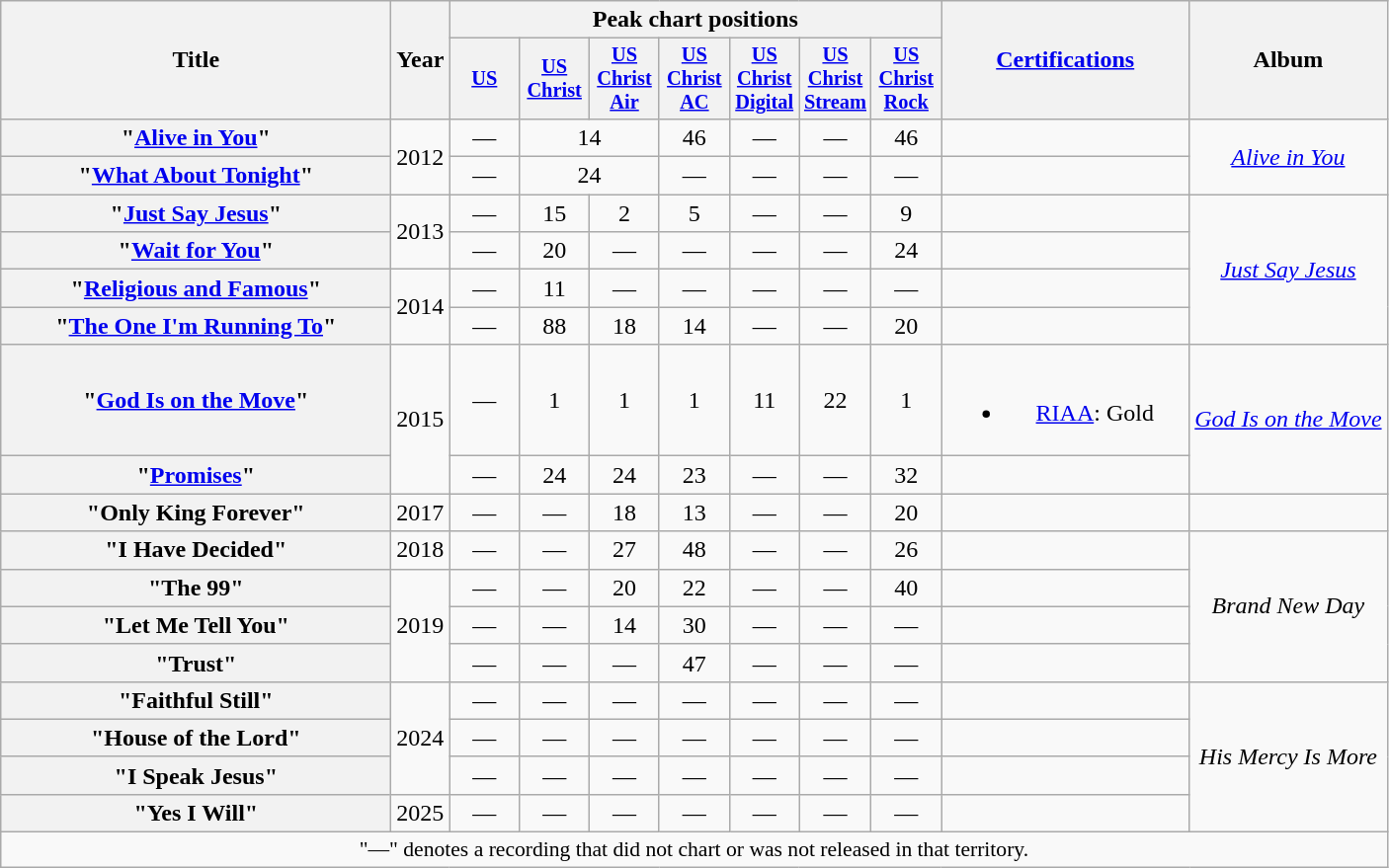<table class="wikitable plainrowheaders" style="text-align:center;">
<tr>
<th rowspan="2" scope="col" style="width:16em;">Title</th>
<th rowspan="2" scope="col">Year</th>
<th colspan="7" scope="col">Peak chart positions</th>
<th rowspan="2" scope="col" style="width:10em;"><a href='#'>Certifications</a></th>
<th rowspan="2" scope="col">Album</th>
</tr>
<tr>
<th scope="col" style="width:3em;font-size:85%;"><a href='#'>US</a><br></th>
<th scope="col" style="width:3em;font-size:85%;"><a href='#'>US<br>Christ</a><br></th>
<th scope="col" style="width:3em;font-size:85%;"><a href='#'>US<br>Christ<br>Air</a><br></th>
<th scope="col" style="width:3em;font-size:85%;"><a href='#'>US<br>Christ<br>AC</a><br></th>
<th scope="col" style="width:3em;font-size:85%;"><a href='#'>US<br>Christ<br>Digital</a><br></th>
<th scope="col" style="width:3em;font-size:85%;"><a href='#'>US<br>Christ<br>Stream</a><br></th>
<th scope="col" style="width:3em;font-size:85%;"><a href='#'>US<br>Christ<br>Rock</a><br></th>
</tr>
<tr>
<th scope="row">"<a href='#'>Alive in You</a>"</th>
<td rowspan="2">2012</td>
<td>—</td>
<td colspan="2">14</td>
<td>46</td>
<td>—</td>
<td>—</td>
<td>46</td>
<td></td>
<td rowspan="2"><em><a href='#'>Alive in You</a></em></td>
</tr>
<tr>
<th scope="row">"<a href='#'>What About Tonight</a>"</th>
<td>—</td>
<td colspan="2">24</td>
<td>—</td>
<td>—</td>
<td>—</td>
<td>—</td>
<td></td>
</tr>
<tr>
<th scope="row">"<a href='#'>Just Say Jesus</a>"</th>
<td rowspan="2">2013</td>
<td>—</td>
<td>15</td>
<td>2</td>
<td>5</td>
<td>—</td>
<td>—</td>
<td>9</td>
<td></td>
<td rowspan="4"><em><a href='#'>Just Say Jesus</a></em></td>
</tr>
<tr>
<th scope="row">"<a href='#'>Wait for You</a>"</th>
<td>—</td>
<td>20</td>
<td>—</td>
<td>—</td>
<td>—</td>
<td>—</td>
<td>24</td>
<td></td>
</tr>
<tr>
<th scope="row">"<a href='#'>Religious and Famous</a>"</th>
<td rowspan="2">2014</td>
<td>—</td>
<td>11</td>
<td>—</td>
<td>—</td>
<td>—</td>
<td>—</td>
<td>—</td>
<td></td>
</tr>
<tr>
<th scope="row">"<a href='#'>The One I'm Running To</a>"</th>
<td>—</td>
<td>88</td>
<td>18</td>
<td>14</td>
<td>—</td>
<td>—</td>
<td>20</td>
<td></td>
</tr>
<tr>
<th scope="row">"<a href='#'>God Is on the Move</a>"</th>
<td rowspan="2">2015</td>
<td>—</td>
<td>1</td>
<td>1</td>
<td>1</td>
<td>11</td>
<td>22</td>
<td>1</td>
<td><br><ul><li><a href='#'>RIAA</a>: Gold</li></ul></td>
<td rowspan="2"><em><a href='#'>God Is on the Move</a></em></td>
</tr>
<tr>
<th scope="row">"<a href='#'>Promises</a>"</th>
<td>—</td>
<td>24</td>
<td>24</td>
<td>23</td>
<td>—</td>
<td>—</td>
<td>32</td>
<td></td>
</tr>
<tr>
<th scope="row">"Only King Forever"</th>
<td>2017</td>
<td>—</td>
<td>—</td>
<td>18</td>
<td>13</td>
<td>—</td>
<td>—</td>
<td>20</td>
<td></td>
<td></td>
</tr>
<tr>
<th scope="row">"I Have Decided"</th>
<td>2018</td>
<td>—</td>
<td>—</td>
<td>27</td>
<td>48</td>
<td>—</td>
<td>—</td>
<td>26</td>
<td></td>
<td rowspan="4"><em>Brand New Day</em></td>
</tr>
<tr>
<th scope="row">"The 99"</th>
<td rowspan="3">2019</td>
<td>—</td>
<td>—</td>
<td>20</td>
<td>22</td>
<td>—</td>
<td>—</td>
<td>40</td>
<td></td>
</tr>
<tr>
<th scope="row">"Let Me Tell You"</th>
<td>—</td>
<td>—</td>
<td>14</td>
<td>30</td>
<td>—</td>
<td>—</td>
<td>—</td>
<td></td>
</tr>
<tr>
<th scope="row">"Trust"</th>
<td>—</td>
<td>—</td>
<td>—</td>
<td>47</td>
<td>—</td>
<td>—</td>
<td>—</td>
<td></td>
</tr>
<tr>
<th scope="row">"Faithful Still"</th>
<td rowspan="3">2024</td>
<td>—</td>
<td>—</td>
<td>—</td>
<td>—</td>
<td>—</td>
<td>—</td>
<td>—</td>
<td></td>
<td rowspan="4"><em>His Mercy Is More</em></td>
</tr>
<tr>
<th scope="row">"House of the Lord"</th>
<td>—</td>
<td>—</td>
<td>—</td>
<td>—</td>
<td>—</td>
<td>—</td>
<td>—</td>
<td></td>
</tr>
<tr>
<th scope="row">"I Speak Jesus"</th>
<td>—</td>
<td>—</td>
<td>—</td>
<td>—</td>
<td>—</td>
<td>—</td>
<td>—</td>
<td></td>
</tr>
<tr>
<th scope="row">"Yes I Will"<br></th>
<td>2025</td>
<td>—</td>
<td>—</td>
<td>—</td>
<td>—</td>
<td>—</td>
<td>—</td>
<td>—</td>
<td></td>
</tr>
<tr>
<td colspan="11" style="font-size:90%">"—" denotes a recording that did not chart or was not released in that territory.</td>
</tr>
</table>
